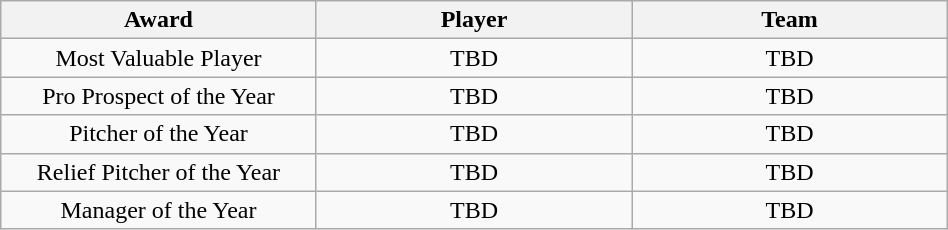<table class="wikitable"  style="width:50%; text-align:center;">
<tr>
<th style="width:25%;">Award</th>
<th style="width:25%;">Player</th>
<th style="width:25%;">Team</th>
</tr>
<tr>
<td>Most Valuable Player</td>
<td>TBD</td>
<td>TBD</td>
</tr>
<tr>
<td>Pro Prospect of the Year</td>
<td>TBD</td>
<td>TBD</td>
</tr>
<tr>
<td>Pitcher of the Year</td>
<td>TBD</td>
<td>TBD</td>
</tr>
<tr>
<td>Relief Pitcher of the Year</td>
<td>TBD</td>
<td>TBD</td>
</tr>
<tr>
<td>Manager of the Year</td>
<td>TBD</td>
<td>TBD</td>
</tr>
</table>
